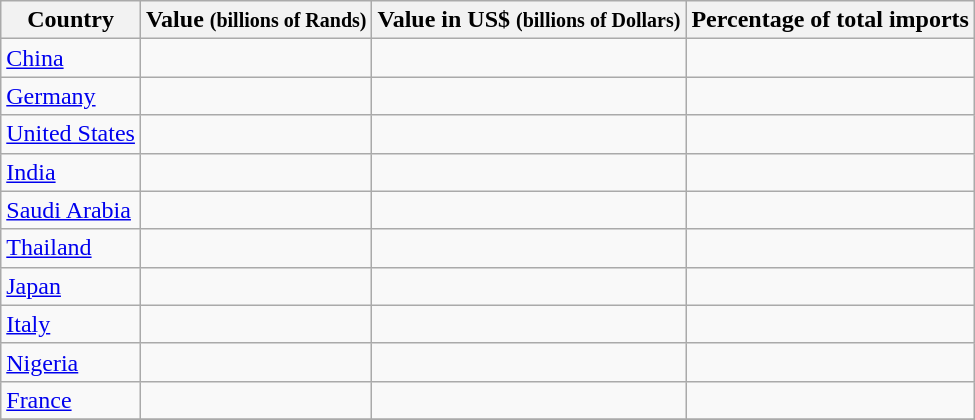<table class="wikitable sortable static-row-numbers static-row-header-text" style="margin:0 0 1em 1em;">
<tr>
<th>Country</th>
<th>Value <small>(billions of Rands)</small></th>
<th>Value in US$ <small>(billions of Dollars)</small></th>
<th>Percentage of total imports</th>
</tr>
<tr>
<td> <a href='#'>China</a></td>
<td></td>
<td></td>
<td></td>
</tr>
<tr>
<td> <a href='#'>Germany</a></td>
<td></td>
<td></td>
<td></td>
</tr>
<tr>
<td> <a href='#'>United States</a></td>
<td></td>
<td></td>
<td></td>
</tr>
<tr>
<td> <a href='#'>India</a></td>
<td></td>
<td></td>
<td></td>
</tr>
<tr>
<td> <a href='#'>Saudi Arabia</a></td>
<td></td>
<td></td>
<td></td>
</tr>
<tr>
<td> <a href='#'>Thailand</a></td>
<td></td>
<td></td>
<td></td>
</tr>
<tr>
<td> <a href='#'>Japan</a></td>
<td></td>
<td></td>
<td></td>
</tr>
<tr>
<td> <a href='#'>Italy</a></td>
<td></td>
<td></td>
<td></td>
</tr>
<tr>
<td> <a href='#'>Nigeria</a></td>
<td></td>
<td></td>
<td></td>
</tr>
<tr>
<td> <a href='#'>France</a></td>
<td></td>
<td></td>
<td></td>
</tr>
<tr>
</tr>
</table>
